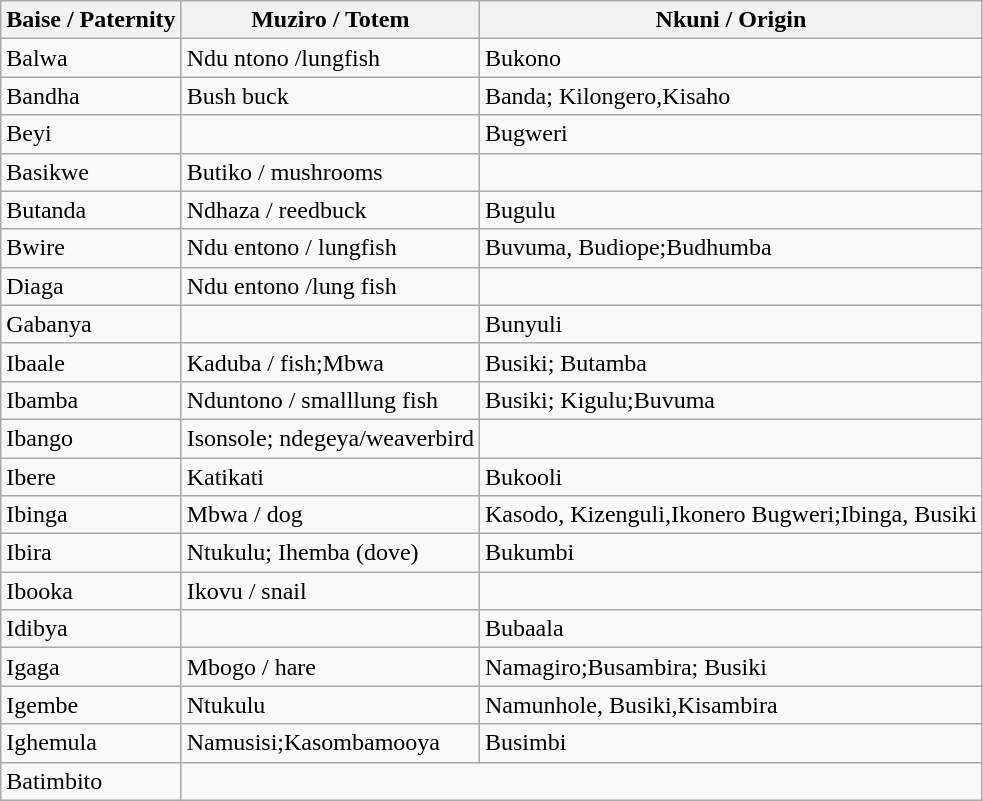<table class="wikitable">
<tr>
<th>Baise / Paternity</th>
<th><strong>Muziro / Totem</strong></th>
<th><strong>Nkuni / Origin</strong></th>
</tr>
<tr>
<td>Balwa</td>
<td>Ndu ntono /lungfish</td>
<td>Bukono</td>
</tr>
<tr>
<td>Bandha</td>
<td>Bush buck</td>
<td>Banda; Kilongero,Kisaho</td>
</tr>
<tr>
<td>Beyi</td>
<td></td>
<td>Bugweri</td>
</tr>
<tr>
<td>Basikwe</td>
<td>Butiko / mushrooms</td>
<td></td>
</tr>
<tr>
<td>Butanda</td>
<td>Ndhaza / reedbuck</td>
<td>Bugulu</td>
</tr>
<tr>
<td>Bwire</td>
<td>Ndu entono / lungfish</td>
<td>Buvuma, Budiope;Budhumba</td>
</tr>
<tr>
<td>Diaga</td>
<td>Ndu entono /lung fish</td>
<td></td>
</tr>
<tr>
<td>Gabanya</td>
<td></td>
<td>Bunyuli</td>
</tr>
<tr>
<td>Ibaale</td>
<td>Kaduba / fish;Mbwa</td>
<td>Busiki; Butamba</td>
</tr>
<tr>
<td>Ibamba</td>
<td>Nduntono / smalllung fish</td>
<td>Busiki; Kigulu;Buvuma</td>
</tr>
<tr>
<td>Ibango</td>
<td>Isonsole; ndegeya/weaverbird</td>
<td></td>
</tr>
<tr>
<td>Ibere</td>
<td>Katikati</td>
<td>Bukooli</td>
</tr>
<tr>
<td>Ibinga</td>
<td>Mbwa / dog</td>
<td>Kasodo, Kizenguli,Ikonero Bugweri;Ibinga, Busiki</td>
</tr>
<tr>
<td>Ibira</td>
<td>Ntukulu; Ihemba (dove)</td>
<td>Bukumbi</td>
</tr>
<tr>
<td>Ibooka</td>
<td>Ikovu / snail</td>
<td></td>
</tr>
<tr>
<td>Idibya</td>
<td></td>
<td>Bubaala</td>
</tr>
<tr>
<td>Igaga</td>
<td>Mbogo / hare</td>
<td>Namagiro;Busambira; Busiki</td>
</tr>
<tr>
<td>Igembe</td>
<td>Ntukulu</td>
<td>Namunhole, Busiki,Kisambira</td>
</tr>
<tr>
<td>Ighemula</td>
<td>Namusisi;Kasombamooya</td>
<td>Busimbi</td>
</tr>
<tr>
<td>Batimbito</td>
</tr>
</table>
